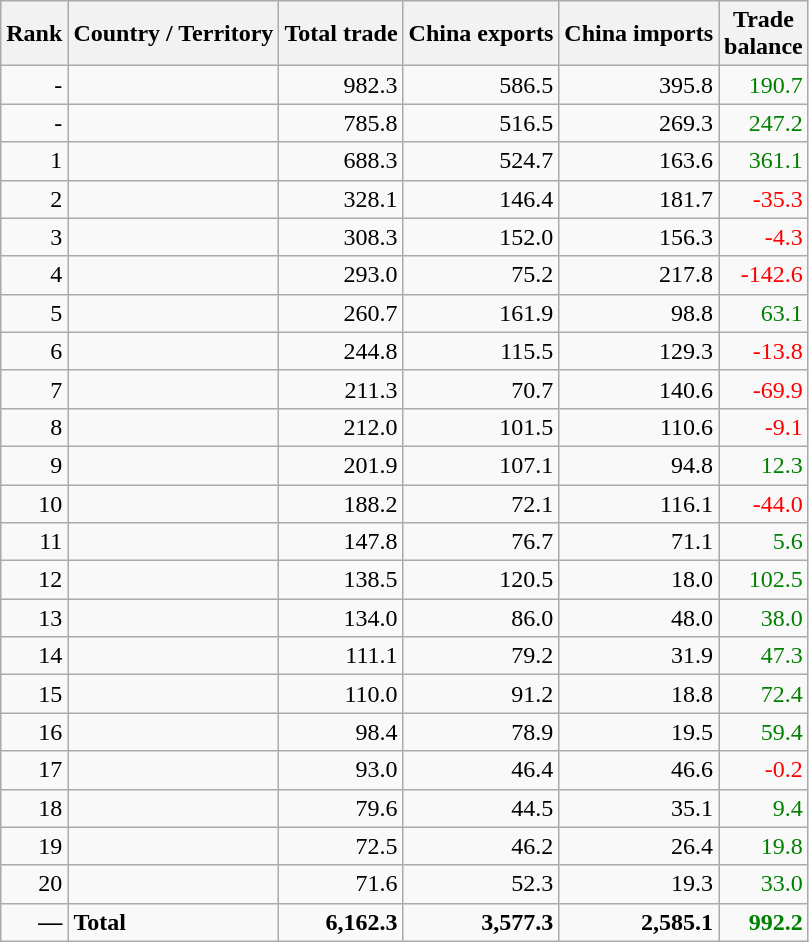<table class="wikitable sortable" style="text-align:right;">
<tr>
<th>Rank</th>
<th>Country / Territory</th>
<th>Total trade</th>
<th>China exports</th>
<th>China imports</th>
<th>Trade<br>balance</th>
</tr>
<tr>
<td>-</td>
<td style="text-align:left;"></td>
<td>982.3</td>
<td>586.5</td>
<td>395.8</td>
<td style="color:green;">190.7</td>
</tr>
<tr>
<td>-</td>
<td style="text-align:left;"></td>
<td>785.8</td>
<td>516.5</td>
<td>269.3</td>
<td style="color:green;">247.2</td>
</tr>
<tr>
<td>1</td>
<td style="text-align:left;"></td>
<td>688.3</td>
<td>524.7</td>
<td>163.6</td>
<td style="color:green;">361.1</td>
</tr>
<tr>
<td>2</td>
<td style="text-align:left;"></td>
<td>328.1</td>
<td>146.4</td>
<td>181.7</td>
<td style="color:red;">-35.3</td>
</tr>
<tr>
<td>3</td>
<td style="text-align:left;"></td>
<td>308.3</td>
<td>152.0</td>
<td>156.3</td>
<td style="color:red;">-4.3</td>
</tr>
<tr>
<td>4</td>
<td style="text-align:left;"></td>
<td>293.0</td>
<td>75.2</td>
<td>217.8</td>
<td style="color:red;">-142.6</td>
</tr>
<tr>
<td>5</td>
<td style="text-align:left;"></td>
<td>260.7</td>
<td>161.9</td>
<td>98.8</td>
<td style="color:green;">63.1</td>
</tr>
<tr>
<td>6</td>
<td style="text-align:left;"></td>
<td>244.8</td>
<td>115.5</td>
<td>129.3</td>
<td style="color:red;">-13.8</td>
</tr>
<tr>
<td>7</td>
<td style="text-align:left;"></td>
<td>211.3</td>
<td>70.7</td>
<td>140.6</td>
<td style="color:red;">-69.9</td>
</tr>
<tr>
<td>8</td>
<td style="text-align:left;"></td>
<td>212.0</td>
<td>101.5</td>
<td>110.6</td>
<td style="color:red;">-9.1</td>
</tr>
<tr>
<td>9</td>
<td style="text-align:left;"></td>
<td>201.9</td>
<td>107.1</td>
<td>94.8</td>
<td style="color:green;">12.3</td>
</tr>
<tr>
<td>10</td>
<td style="text-align:left;"></td>
<td>188.2</td>
<td>72.1</td>
<td>116.1</td>
<td style="color:red;">-44.0</td>
</tr>
<tr>
<td>11</td>
<td style="text-align:left;"></td>
<td>147.8</td>
<td>76.7</td>
<td>71.1</td>
<td style="color:green;">5.6</td>
</tr>
<tr>
<td>12</td>
<td style="text-align:left;"></td>
<td>138.5</td>
<td>120.5</td>
<td>18.0</td>
<td style="color:green;">102.5</td>
</tr>
<tr>
<td>13</td>
<td style="text-align:left;"></td>
<td>134.0</td>
<td>86.0</td>
<td>48.0</td>
<td style="color:green;">38.0</td>
</tr>
<tr>
<td>14</td>
<td style="text-align:left;"></td>
<td>111.1</td>
<td>79.2</td>
<td>31.9</td>
<td style="color:green;">47.3</td>
</tr>
<tr>
<td>15</td>
<td style="text-align:left;"></td>
<td>110.0</td>
<td>91.2</td>
<td>18.8</td>
<td style="color:green;">72.4</td>
</tr>
<tr>
<td>16</td>
<td style="text-align:left;"></td>
<td>98.4</td>
<td>78.9</td>
<td>19.5</td>
<td style="color:green;">59.4</td>
</tr>
<tr>
<td>17</td>
<td style="text-align:left;"></td>
<td>93.0</td>
<td>46.4</td>
<td>46.6</td>
<td style="color:red;">-0.2</td>
</tr>
<tr>
<td>18</td>
<td style="text-align:left;"></td>
<td>79.6</td>
<td>44.5</td>
<td>35.1</td>
<td style="color:green;">9.4</td>
</tr>
<tr>
<td>19</td>
<td style="text-align:left;"></td>
<td>72.5</td>
<td>46.2</td>
<td>26.4</td>
<td style="color:green;">19.8</td>
</tr>
<tr>
<td>20</td>
<td style="text-align:left;"></td>
<td>71.6</td>
<td>52.3</td>
<td>19.3</td>
<td style="color:green;">33.0</td>
</tr>
<tr>
<td><strong>—</strong></td>
<td style="text-align:left;"><strong>Total</strong></td>
<td><strong>6,162.3</strong></td>
<td><strong>3,577.3</strong></td>
<td><strong>2,585.1</strong></td>
<td style="color:green;"><strong>992.2</strong></td>
</tr>
</table>
